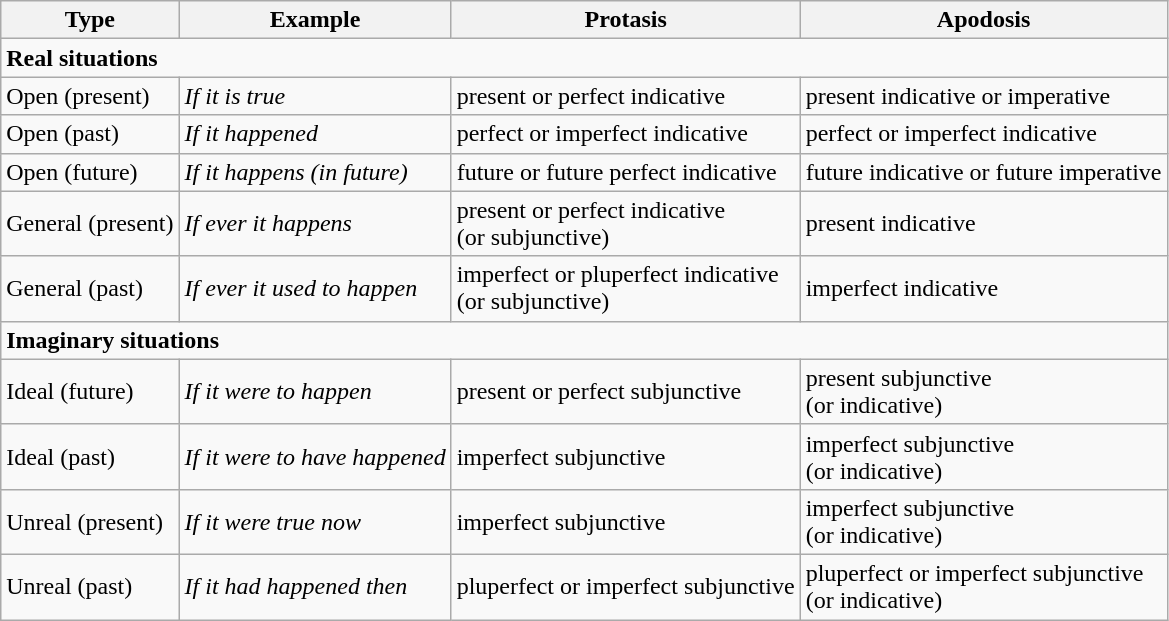<table class="wikitable">
<tr>
<th>Type</th>
<th>Example</th>
<th>Protasis</th>
<th>Apodosis</th>
</tr>
<tr>
<td colspan="4"><strong>Real situations</strong></td>
</tr>
<tr>
<td>Open (present)</td>
<td><em>If it is true</em></td>
<td>present or perfect indicative</td>
<td>present indicative or imperative</td>
</tr>
<tr>
<td>Open (past)</td>
<td><em>If it happened</em></td>
<td>perfect or imperfect indicative</td>
<td>perfect or imperfect indicative</td>
</tr>
<tr>
<td>Open (future)</td>
<td><em>If it happens (in future)</em></td>
<td>future or future perfect indicative</td>
<td>future indicative or future imperative</td>
</tr>
<tr>
<td>General (present)</td>
<td><em>If ever it happens</em></td>
<td>present or perfect indicative<br>(or subjunctive)</td>
<td>present indicative</td>
</tr>
<tr>
<td>General (past)</td>
<td><em>If ever it used to happen</em></td>
<td>imperfect or pluperfect indicative<br>(or subjunctive)</td>
<td>imperfect indicative</td>
</tr>
<tr>
<td colspan="4"><strong>Imaginary situations</strong></td>
</tr>
<tr>
<td>Ideal (future)</td>
<td><em>If it were to happen</em></td>
<td>present or perfect subjunctive</td>
<td>present subjunctive<br>(or indicative)</td>
</tr>
<tr>
<td>Ideal (past)</td>
<td><em>If it were to have happened</em></td>
<td>imperfect subjunctive</td>
<td>imperfect subjunctive<br>(or indicative)</td>
</tr>
<tr>
<td>Unreal (present)</td>
<td><em>If it were true now</em></td>
<td>imperfect subjunctive</td>
<td>imperfect subjunctive<br>(or indicative)</td>
</tr>
<tr>
<td>Unreal (past)</td>
<td><em>If it had happened then</em></td>
<td>pluperfect or imperfect subjunctive</td>
<td>pluperfect or imperfect subjunctive<br>(or indicative)</td>
</tr>
</table>
